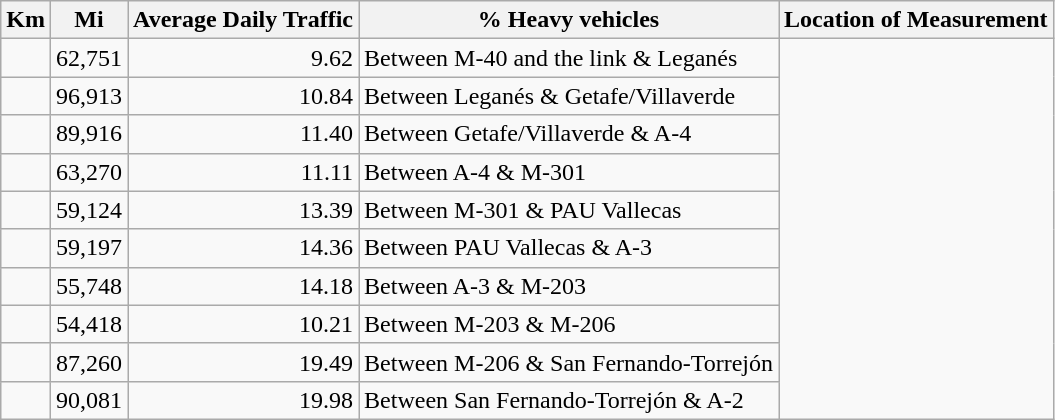<table class="wikitable">
<tr>
<th>Km</th>
<th>Mi</th>
<th>Average Daily Traffic</th>
<th>% Heavy vehicles</th>
<th>Location of Measurement</th>
</tr>
<tr>
<td></td>
<td align=right>62,751</td>
<td align=right>9.62</td>
<td>Between M-40 and the link & Leganés</td>
</tr>
<tr>
<td></td>
<td align=right>96,913</td>
<td align=right>10.84</td>
<td>Between Leganés & Getafe/Villaverde</td>
</tr>
<tr>
<td></td>
<td align=right>89,916</td>
<td align=right>11.40</td>
<td>Between Getafe/Villaverde & A-4</td>
</tr>
<tr>
<td></td>
<td align=right>63,270</td>
<td align=right>11.11</td>
<td>Between A-4 & M-301</td>
</tr>
<tr>
<td></td>
<td align=right>59,124</td>
<td align=right>13.39</td>
<td>Between M-301 & PAU Vallecas</td>
</tr>
<tr>
<td></td>
<td align=right>59,197</td>
<td align=right>14.36</td>
<td>Between PAU Vallecas & A-3</td>
</tr>
<tr>
<td></td>
<td align=right>55,748</td>
<td align=right>14.18</td>
<td>Between A-3 & M-203</td>
</tr>
<tr>
<td></td>
<td align=right>54,418</td>
<td align=right>10.21</td>
<td>Between M-203 & M-206</td>
</tr>
<tr>
<td></td>
<td align=right>87,260</td>
<td align=right>19.49</td>
<td>Between M-206 & San Fernando-Torrejón</td>
</tr>
<tr>
<td></td>
<td align=right>90,081</td>
<td align=right>19.98</td>
<td>Between San Fernando-Torrejón & A-2</td>
</tr>
</table>
